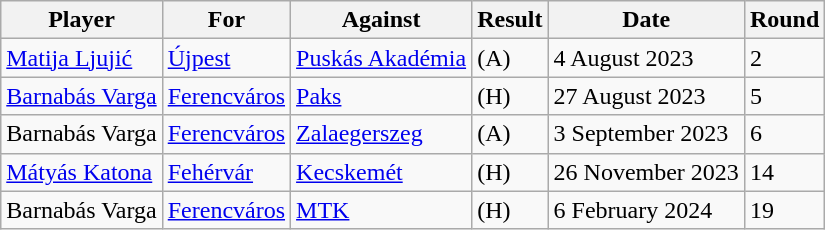<table class="wikitable sortable">
<tr>
<th>Player</th>
<th>For</th>
<th>Against</th>
<th>Result</th>
<th>Date</th>
<th>Round</th>
</tr>
<tr>
<td> <a href='#'>Matija Ljujić</a></td>
<td><a href='#'>Újpest</a></td>
<td><a href='#'>Puskás Akadémia</a></td>
<td> (A)</td>
<td>4 August 2023</td>
<td>2</td>
</tr>
<tr>
<td> <a href='#'>Barnabás Varga</a></td>
<td><a href='#'>Ferencváros</a></td>
<td><a href='#'>Paks</a></td>
<td> (H)</td>
<td>27 August 2023</td>
<td>5</td>
</tr>
<tr>
<td> Barnabás Varga</td>
<td><a href='#'>Ferencváros</a></td>
<td><a href='#'>Zalaegerszeg</a></td>
<td> (A)</td>
<td>3 September 2023</td>
<td>6</td>
</tr>
<tr>
<td> <a href='#'>Mátyás Katona</a></td>
<td><a href='#'>Fehérvár</a></td>
<td><a href='#'>Kecskemét</a></td>
<td> (H)</td>
<td>26 November 2023</td>
<td>14</td>
</tr>
<tr>
<td> Barnabás Varga</td>
<td><a href='#'>Ferencváros</a></td>
<td><a href='#'>MTK</a></td>
<td> (H)</td>
<td>6 February 2024</td>
<td>19</td>
</tr>
</table>
